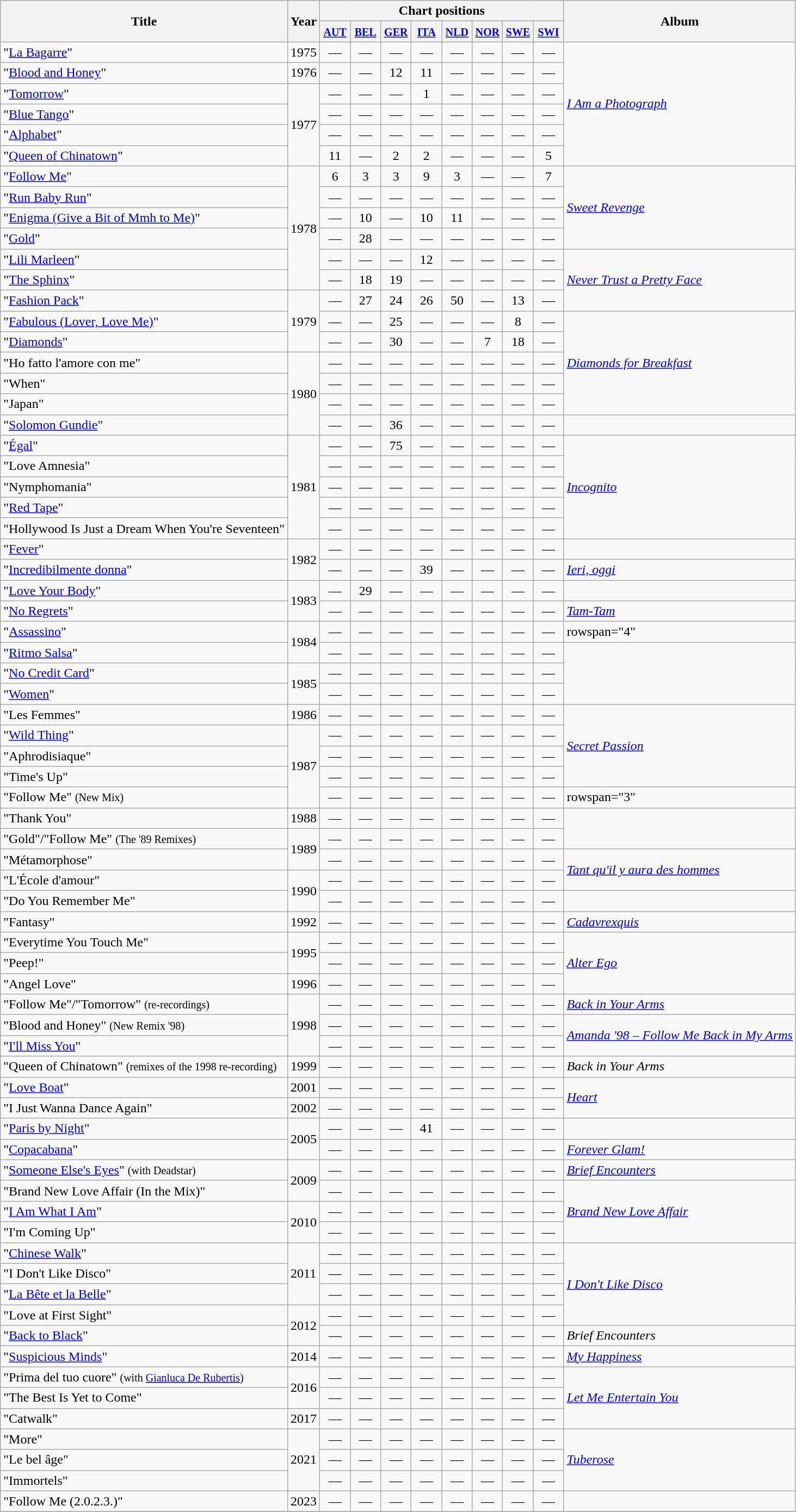<table class="wikitable">
<tr>
<th rowspan="2">Title</th>
<th rowspan="2">Year</th>
<th colspan="8">Chart positions</th>
<th rowspan="2">Album</th>
</tr>
<tr>
<th width="30"><small><a href='#'>AUT</a></small><br></th>
<th width="30"><small><a href='#'>BEL</a></small><br></th>
<th width="30"><small><a href='#'>GER</a></small><br></th>
<th width="30"><small><a href='#'>ITA</a></small><br></th>
<th width="30"><small><a href='#'>NLD</a></small><br></th>
<th width="30"><small><a href='#'>NOR</a></small><br></th>
<th width="30"><small><a href='#'>SWE</a></small><br></th>
<th width="30"><small><a href='#'>SWI</a></small><br></th>
</tr>
<tr>
<td>"<a href='#'>La Bagarre</a>"</td>
<td>1975</td>
<td align="center">—</td>
<td align="center">—</td>
<td align="center">—</td>
<td align="center">—</td>
<td align="center">—</td>
<td align="center">—</td>
<td align="center">—</td>
<td align="center">—</td>
<td rowspan="6"><em><a href='#'>I Am a Photograph</a></em></td>
</tr>
<tr>
<td>"<a href='#'>Blood and Honey</a>"</td>
<td>1976</td>
<td align="center">—</td>
<td align="center">—</td>
<td align="center">12</td>
<td align="center">11</td>
<td align="center">—</td>
<td align="center">—</td>
<td align="center">—</td>
<td align="center">—</td>
</tr>
<tr>
<td>"<a href='#'>Tomorrow</a>"</td>
<td rowspan="4">1977</td>
<td align="center">—</td>
<td align="center">—</td>
<td align="center">—</td>
<td align="center">1</td>
<td align="center">—</td>
<td align="center">—</td>
<td align="center">—</td>
<td align="center">—</td>
</tr>
<tr>
<td>"<a href='#'>Blue Tango</a>"</td>
<td align="center">—</td>
<td align="center">—</td>
<td align="center">—</td>
<td align="center">—</td>
<td align="center">—</td>
<td align="center">—</td>
<td align="center">—</td>
<td align="center">—</td>
</tr>
<tr>
<td>"<a href='#'>Alphabet</a>"</td>
<td align="center">—</td>
<td align="center">—</td>
<td align="center">—</td>
<td align="center">—</td>
<td align="center">—</td>
<td align="center">—</td>
<td align="center">—</td>
<td align="center">—</td>
</tr>
<tr>
<td>"<a href='#'>Queen of Chinatown</a>"</td>
<td align="center">11</td>
<td align="center">—</td>
<td align="center">2</td>
<td align="center">2</td>
<td align="center">—</td>
<td align="center">—</td>
<td align="center">—</td>
<td align="center">5</td>
</tr>
<tr>
<td>"<a href='#'>Follow Me</a>"</td>
<td rowspan="6">1978</td>
<td align="center">6</td>
<td align="center">3</td>
<td align="center">3</td>
<td align="center">9</td>
<td align="center">3</td>
<td align="center">—</td>
<td align="center">—</td>
<td align="center">7</td>
<td rowspan="4"><em><a href='#'>Sweet Revenge</a></em></td>
</tr>
<tr>
<td>"<a href='#'>Run Baby Run</a>"</td>
<td align="center">—</td>
<td align="center">—</td>
<td align="center">—</td>
<td align="center">—</td>
<td align="center">—</td>
<td align="center">—</td>
<td align="center">—</td>
<td align="center">—</td>
</tr>
<tr>
<td>"<a href='#'>Enigma (Give a Bit of Mmh to Me)</a>"</td>
<td align="center">—</td>
<td align="center">10</td>
<td align="center">—</td>
<td align="center">10</td>
<td align="center">11</td>
<td align="center">—</td>
<td align="center">—</td>
<td align="center">—</td>
</tr>
<tr>
<td>"<a href='#'>Gold</a>"</td>
<td align="center">—</td>
<td align="center">28</td>
<td align="center">—</td>
<td align="center">—</td>
<td align="center">—</td>
<td align="center">—</td>
<td align="center">—</td>
<td align="center">—</td>
</tr>
<tr>
<td>"<a href='#'>Lili Marleen</a>"</td>
<td align="center">—</td>
<td align="center">—</td>
<td align="center">—</td>
<td align="center">12</td>
<td align="center">—</td>
<td align="center">—</td>
<td align="center">—</td>
<td align="center">—</td>
<td rowspan="3"><em><a href='#'>Never Trust a Pretty Face</a></em></td>
</tr>
<tr>
<td>"<a href='#'>The Sphinx</a>"</td>
<td align="center">—</td>
<td align="center">18</td>
<td align="center">19</td>
<td align="center">—</td>
<td align="center">—</td>
<td align="center">—</td>
<td align="center">—</td>
<td align="center">—</td>
</tr>
<tr>
<td>"<a href='#'>Fashion Pack</a>"</td>
<td rowspan="3">1979</td>
<td align="center">—</td>
<td align="center">27</td>
<td align="center">24</td>
<td align="center">26</td>
<td align="center">50</td>
<td align="center">—</td>
<td align="center">13</td>
<td align="center">—</td>
</tr>
<tr>
<td>"<a href='#'>Fabulous (Lover, Love Me)</a>"</td>
<td align="center">—</td>
<td align="center">—</td>
<td align="center">25</td>
<td align="center">—</td>
<td align="center">—</td>
<td align="center">—</td>
<td align="center">8</td>
<td align="center">—</td>
<td rowspan="5"><em><a href='#'>Diamonds for Breakfast</a></em></td>
</tr>
<tr>
<td>"<a href='#'>Diamonds</a>"</td>
<td align="center">—</td>
<td align="center">—</td>
<td align="center">30</td>
<td align="center">—</td>
<td align="center">—</td>
<td align="center">7</td>
<td align="center">18</td>
<td align="center">—</td>
</tr>
<tr>
<td>"Ho fatto l'amore con me"</td>
<td rowspan="4">1980</td>
<td align="center">—</td>
<td align="center">—</td>
<td align="center">—</td>
<td align="center">—</td>
<td align="center">—</td>
<td align="center">—</td>
<td align="center">—</td>
<td align="center">—</td>
</tr>
<tr>
<td>"When"</td>
<td align="center">—</td>
<td align="center">—</td>
<td align="center">—</td>
<td align="center">—</td>
<td align="center">—</td>
<td align="center">—</td>
<td align="center">—</td>
<td align="center">—</td>
</tr>
<tr>
<td>"Japan"</td>
<td align="center">—</td>
<td align="center">—</td>
<td align="center">—</td>
<td align="center">—</td>
<td align="center">—</td>
<td align="center">—</td>
<td align="center">—</td>
<td align="center">—</td>
</tr>
<tr>
<td>"<a href='#'>Solomon Gundie</a>"</td>
<td align="center">—</td>
<td align="center">—</td>
<td align="center">36</td>
<td align="center">—</td>
<td align="center">—</td>
<td align="center">—</td>
<td align="center">—</td>
<td align="center">—</td>
<td></td>
</tr>
<tr>
<td>"<a href='#'>Égal</a>"</td>
<td rowspan="5">1981</td>
<td align="center">—</td>
<td align="center">—</td>
<td align="center">75</td>
<td align="center">—</td>
<td align="center">—</td>
<td align="center">—</td>
<td align="center">—</td>
<td align="center">—</td>
<td rowspan="5"><em><a href='#'>Incognito</a></em></td>
</tr>
<tr>
<td>"Love Amnesia"</td>
<td align="center">—</td>
<td align="center">—</td>
<td align="center">—</td>
<td align="center">—</td>
<td align="center">—</td>
<td align="center">—</td>
<td align="center">—</td>
<td align="center">—</td>
</tr>
<tr>
<td>"Nymphomania"</td>
<td align="center">—</td>
<td align="center">—</td>
<td align="center">—</td>
<td align="center">—</td>
<td align="center">—</td>
<td align="center">—</td>
<td align="center">—</td>
<td align="center">—</td>
</tr>
<tr>
<td>"<a href='#'>Red Tape</a>"</td>
<td align="center">—</td>
<td align="center">—</td>
<td align="center">—</td>
<td align="center">—</td>
<td align="center">—</td>
<td align="center">—</td>
<td align="center">—</td>
<td align="center">—</td>
</tr>
<tr>
<td>"Hollywood Is Just a Dream When You're Seventeen"</td>
<td align="center">—</td>
<td align="center">—</td>
<td align="center">—</td>
<td align="center">—</td>
<td align="center">—</td>
<td align="center">—</td>
<td align="center">—</td>
<td align="center">—</td>
</tr>
<tr>
<td>"<a href='#'>Fever</a>"</td>
<td rowspan="2">1982</td>
<td align="center">—</td>
<td align="center">—</td>
<td align="center">—</td>
<td align="center">—</td>
<td align="center">—</td>
<td align="center">—</td>
<td align="center">—</td>
<td align="center">—</td>
<td></td>
</tr>
<tr>
<td>"<a href='#'>Incredibilmente donna</a>"</td>
<td align="center">—</td>
<td align="center">—</td>
<td align="center">—</td>
<td align="center">39</td>
<td align="center">—</td>
<td align="center">—</td>
<td align="center">—</td>
<td align="center">—</td>
<td><em><a href='#'>Ieri, oggi</a></em></td>
</tr>
<tr>
<td>"<a href='#'>Love Your Body</a>"</td>
<td rowspan="2">1983</td>
<td align="center">—</td>
<td align="center">29</td>
<td align="center">—</td>
<td align="center">—</td>
<td align="center">—</td>
<td align="center">—</td>
<td align="center">—</td>
<td align="center">—</td>
<td></td>
</tr>
<tr>
<td>"<a href='#'>No Regrets</a>"</td>
<td align="center">—</td>
<td align="center">—</td>
<td align="center">—</td>
<td align="center">—</td>
<td align="center">—</td>
<td align="center">—</td>
<td align="center">—</td>
<td align="center">—</td>
<td><em><a href='#'>Tam-Tam</a></em></td>
</tr>
<tr>
<td>"<a href='#'>Assassino</a>"</td>
<td rowspan="2">1984</td>
<td align="center">—</td>
<td align="center">—</td>
<td align="center">—</td>
<td align="center">—</td>
<td align="center">—</td>
<td align="center">—</td>
<td align="center">—</td>
<td align="center">—</td>
<td>rowspan="4" </td>
</tr>
<tr>
<td>"<a href='#'>Ritmo Salsa</a>"</td>
<td align="center">—</td>
<td align="center">—</td>
<td align="center">—</td>
<td align="center">—</td>
<td align="center">—</td>
<td align="center">—</td>
<td align="center">—</td>
<td align="center">—</td>
</tr>
<tr>
<td>"<a href='#'>No Credit Card</a>"</td>
<td rowspan="2">1985</td>
<td align="center">—</td>
<td align="center">—</td>
<td align="center">—</td>
<td align="center">—</td>
<td align="center">—</td>
<td align="center">—</td>
<td align="center">—</td>
<td align="center">—</td>
</tr>
<tr>
<td>"<a href='#'>Women</a>"</td>
<td align="center">—</td>
<td align="center">—</td>
<td align="center">—</td>
<td align="center">—</td>
<td align="center">—</td>
<td align="center">—</td>
<td align="center">—</td>
<td align="center">—</td>
</tr>
<tr>
<td>"Les Femmes"</td>
<td>1986</td>
<td align="center">—</td>
<td align="center">—</td>
<td align="center">—</td>
<td align="center">—</td>
<td align="center">—</td>
<td align="center">—</td>
<td align="center">—</td>
<td align="center">—</td>
<td rowspan="4"><em><a href='#'>Secret Passion</a></em></td>
</tr>
<tr>
<td>"<a href='#'>Wild Thing</a>"</td>
<td rowspan="4">1987</td>
<td align="center">—</td>
<td align="center">—</td>
<td align="center">—</td>
<td align="center">—</td>
<td align="center">—</td>
<td align="center">—</td>
<td align="center">—</td>
<td align="center">—</td>
</tr>
<tr>
<td>"Aphrodisiaque"</td>
<td align="center">—</td>
<td align="center">—</td>
<td align="center">—</td>
<td align="center">—</td>
<td align="center">—</td>
<td align="center">—</td>
<td align="center">—</td>
<td align="center">—</td>
</tr>
<tr>
<td>"Time's Up"</td>
<td align="center">—</td>
<td align="center">—</td>
<td align="center">—</td>
<td align="center">—</td>
<td align="center">—</td>
<td align="center">—</td>
<td align="center">—</td>
<td align="center">—</td>
</tr>
<tr>
<td>"Follow Me" <small>(New Mix)</small></td>
<td align="center">—</td>
<td align="center">—</td>
<td align="center">—</td>
<td align="center">—</td>
<td align="center">—</td>
<td align="center">—</td>
<td align="center">—</td>
<td align="center">—</td>
<td>rowspan="3" </td>
</tr>
<tr>
<td>"Thank You"</td>
<td>1988</td>
<td align="center">—</td>
<td align="center">—</td>
<td align="center">—</td>
<td align="center">—</td>
<td align="center">—</td>
<td align="center">—</td>
<td align="center">—</td>
<td align="center">—</td>
</tr>
<tr>
<td>"Gold"/"Follow Me" <small>(The '89 Remixes)</small></td>
<td rowspan="2">1989</td>
<td align="center">—</td>
<td align="center">—</td>
<td align="center">—</td>
<td align="center">—</td>
<td align="center">—</td>
<td align="center">—</td>
<td align="center">—</td>
<td align="center">—</td>
</tr>
<tr>
<td>"Métamorphose"</td>
<td align="center">—</td>
<td align="center">—</td>
<td align="center">—</td>
<td align="center">—</td>
<td align="center">—</td>
<td align="center">—</td>
<td align="center">—</td>
<td align="center">—</td>
<td rowspan="2"><em><a href='#'>Tant qu'il y aura des hommes</a></em></td>
</tr>
<tr>
<td>"L'École d'amour"</td>
<td rowspan="2">1990</td>
<td align="center">—</td>
<td align="center">—</td>
<td align="center">—</td>
<td align="center">—</td>
<td align="center">—</td>
<td align="center">—</td>
<td align="center">—</td>
<td align="center">—</td>
</tr>
<tr>
<td>"Do You Remember Me"</td>
<td align="center">—</td>
<td align="center">—</td>
<td align="center">—</td>
<td align="center">—</td>
<td align="center">—</td>
<td align="center">—</td>
<td align="center">—</td>
<td align="center">—</td>
<td></td>
</tr>
<tr>
<td>"Fantasy"</td>
<td>1992</td>
<td align="center">—</td>
<td align="center">—</td>
<td align="center">—</td>
<td align="center">—</td>
<td align="center">—</td>
<td align="center">—</td>
<td align="center">—</td>
<td align="center">—</td>
<td><em><a href='#'>Cadavrexquis</a></em></td>
</tr>
<tr>
<td>"Everytime You Touch Me"</td>
<td rowspan="2">1995</td>
<td align="center">—</td>
<td align="center">—</td>
<td align="center">—</td>
<td align="center">—</td>
<td align="center">—</td>
<td align="center">—</td>
<td align="center">—</td>
<td align="center">—</td>
<td rowspan="3"><em><a href='#'>Alter Ego</a></em></td>
</tr>
<tr>
<td>"Peep!"</td>
<td align="center">—</td>
<td align="center">—</td>
<td align="center">—</td>
<td align="center">—</td>
<td align="center">—</td>
<td align="center">—</td>
<td align="center">—</td>
<td align="center">—</td>
</tr>
<tr>
<td>"Angel Love"</td>
<td>1996</td>
<td align="center">—</td>
<td align="center">—</td>
<td align="center">—</td>
<td align="center">—</td>
<td align="center">—</td>
<td align="center">—</td>
<td align="center">—</td>
<td align="center">—</td>
</tr>
<tr>
<td>"Follow Me"/"Tomorrow" <small>(re-recordings)</small></td>
<td rowspan="3">1998</td>
<td align="center">—</td>
<td align="center">—</td>
<td align="center">—</td>
<td align="center">—</td>
<td align="center">—</td>
<td align="center">—</td>
<td align="center">—</td>
<td align="center">—</td>
<td><em><a href='#'>Back in Your Arms</a></em></td>
</tr>
<tr>
<td>"Blood and Honey" <small>(New Remix '98)</small></td>
<td align="center">—</td>
<td align="center">—</td>
<td align="center">—</td>
<td align="center">—</td>
<td align="center">—</td>
<td align="center">—</td>
<td align="center">—</td>
<td align="center">—</td>
<td rowspan="2"><em><a href='#'>Amanda '98 – Follow Me Back in My Arms</a></em></td>
</tr>
<tr>
<td>"<a href='#'>I'll Miss You</a>"</td>
<td align="center">—</td>
<td align="center">—</td>
<td align="center">—</td>
<td align="center">—</td>
<td align="center">—</td>
<td align="center">—</td>
<td align="center">—</td>
<td align="center">—</td>
</tr>
<tr>
<td>"Queen of Chinatown" <small>(remixes of the 1998 re-recording)</small></td>
<td>1999</td>
<td align="center">—</td>
<td align="center">—</td>
<td align="center">—</td>
<td align="center">—</td>
<td align="center">—</td>
<td align="center">—</td>
<td align="center">—</td>
<td align="center">—</td>
<td><em>Back in Your Arms</em></td>
</tr>
<tr>
<td>"<a href='#'>Love Boat</a>"</td>
<td>2001</td>
<td align="center">—</td>
<td align="center">—</td>
<td align="center">—</td>
<td align="center">—</td>
<td align="center">—</td>
<td align="center">—</td>
<td align="center">—</td>
<td align="center">—</td>
<td rowspan="2"><em><a href='#'>Heart</a></em></td>
</tr>
<tr>
<td>"I Just Wanna Dance Again"</td>
<td>2002</td>
<td align="center">—</td>
<td align="center">—</td>
<td align="center">—</td>
<td align="center">—</td>
<td align="center">—</td>
<td align="center">—</td>
<td align="center">—</td>
<td align="center">—</td>
</tr>
<tr>
<td>"<a href='#'>Paris by Night</a>"</td>
<td rowspan="2">2005</td>
<td align="center">—</td>
<td align="center">—</td>
<td align="center">—</td>
<td align="center">41</td>
<td align="center">—</td>
<td align="center">—</td>
<td align="center">—</td>
<td align="center">—</td>
<td></td>
</tr>
<tr>
<td>"<a href='#'>Copacabana</a>"</td>
<td align="center">—</td>
<td align="center">—</td>
<td align="center">—</td>
<td align="center">—</td>
<td align="center">—</td>
<td align="center">—</td>
<td align="center">—</td>
<td align="center">—</td>
<td><em><a href='#'>Forever Glam!</a></em></td>
</tr>
<tr>
<td>"<a href='#'>Someone Else's Eyes</a>" <small>(with Deadstar)</small></td>
<td rowspan="2">2009</td>
<td align="center">—</td>
<td align="center">—</td>
<td align="center">—</td>
<td align="center">—</td>
<td align="center">—</td>
<td align="center">—</td>
<td align="center">—</td>
<td align="center">—</td>
<td><em><a href='#'>Brief Encounters</a></em></td>
</tr>
<tr>
<td>"Brand New Love Affair (In the Mix)"</td>
<td align="center">—</td>
<td align="center">—</td>
<td align="center">—</td>
<td align="center">—</td>
<td align="center">—</td>
<td align="center">—</td>
<td align="center">—</td>
<td align="center">—</td>
<td rowspan="3"><em><a href='#'>Brand New Love Affair</a></em></td>
</tr>
<tr>
<td>"<a href='#'>I Am What I Am</a>"</td>
<td rowspan="2">2010</td>
<td align="center">—</td>
<td align="center">—</td>
<td align="center">—</td>
<td align="center">—</td>
<td align="center">—</td>
<td align="center">—</td>
<td align="center">—</td>
<td align="center">—</td>
</tr>
<tr>
<td>"I'm Coming Up"</td>
<td align="center">—</td>
<td align="center">—</td>
<td align="center">—</td>
<td align="center">—</td>
<td align="center">—</td>
<td align="center">—</td>
<td align="center">—</td>
<td align="center">—</td>
</tr>
<tr>
<td>"<a href='#'>Chinese Walk</a>"</td>
<td rowspan="3">2011</td>
<td align="center">—</td>
<td align="center">—</td>
<td align="center">—</td>
<td align="center">—</td>
<td align="center">—</td>
<td align="center">—</td>
<td align="center">—</td>
<td align="center">—</td>
<td rowspan="4"><em><a href='#'>I Don't Like Disco</a></em></td>
</tr>
<tr>
<td>"I Don't Like Disco"</td>
<td align="center">—</td>
<td align="center">—</td>
<td align="center">—</td>
<td align="center">—</td>
<td align="center">—</td>
<td align="center">—</td>
<td align="center">—</td>
<td align="center">—</td>
</tr>
<tr>
<td>"<a href='#'>La Bête et la Belle</a>"</td>
<td align="center">—</td>
<td align="center">—</td>
<td align="center">—</td>
<td align="center">—</td>
<td align="center">—</td>
<td align="center">—</td>
<td align="center">—</td>
<td align="center">—</td>
</tr>
<tr>
<td>"Love at First Sight"</td>
<td rowspan="2">2012</td>
<td align="center">—</td>
<td align="center">—</td>
<td align="center">—</td>
<td align="center">—</td>
<td align="center">—</td>
<td align="center">—</td>
<td align="center">—</td>
<td align="center">—</td>
</tr>
<tr>
<td>"<a href='#'>Back to Black</a>"</td>
<td align="center">—</td>
<td align="center">—</td>
<td align="center">—</td>
<td align="center">—</td>
<td align="center">—</td>
<td align="center">—</td>
<td align="center">—</td>
<td align="center">—</td>
<td><em>Brief Encounters</em></td>
</tr>
<tr>
<td>"<a href='#'>Suspicious Minds</a>"</td>
<td>2014</td>
<td align="center">—</td>
<td align="center">—</td>
<td align="center">—</td>
<td align="center">—</td>
<td align="center">—</td>
<td align="center">—</td>
<td align="center">—</td>
<td align="center">—</td>
<td><em><a href='#'>My Happiness</a></em></td>
</tr>
<tr>
<td>"Prima del tuo cuore" <small>(with <a href='#'>Gianluca De Rubertis</a>)</small></td>
<td rowspan="2">2016</td>
<td align="center">—</td>
<td align="center">—</td>
<td align="center">—</td>
<td align="center">—</td>
<td align="center">—</td>
<td align="center">—</td>
<td align="center">—</td>
<td align="center">—</td>
<td rowspan="3"><em><a href='#'>Let Me Entertain You</a></em></td>
</tr>
<tr>
<td>"The Best Is Yet to Come"</td>
<td align="center">—</td>
<td align="center">—</td>
<td align="center">—</td>
<td align="center">—</td>
<td align="center">—</td>
<td align="center">—</td>
<td align="center">—</td>
<td align="center">—</td>
</tr>
<tr>
<td>"Catwalk"</td>
<td>2017</td>
<td align="center">—</td>
<td align="center">—</td>
<td align="center">—</td>
<td align="center">—</td>
<td align="center">—</td>
<td align="center">—</td>
<td align="center">—</td>
<td align="center">—</td>
</tr>
<tr>
<td>"More"</td>
<td rowspan="3">2021</td>
<td align="center">—</td>
<td align="center">—</td>
<td align="center">—</td>
<td align="center">—</td>
<td align="center">—</td>
<td align="center">—</td>
<td align="center">—</td>
<td align="center">—</td>
<td rowspan="3"><em><a href='#'>Tuberose</a></em></td>
</tr>
<tr>
<td>"Le bel âge"</td>
<td align="center">—</td>
<td align="center">—</td>
<td align="center">—</td>
<td align="center">—</td>
<td align="center">—</td>
<td align="center">—</td>
<td align="center">—</td>
<td align="center">—</td>
</tr>
<tr>
<td>"Immortels"</td>
<td align="center">—</td>
<td align="center">—</td>
<td align="center">—</td>
<td align="center">—</td>
<td align="center">—</td>
<td align="center">—</td>
<td align="center">—</td>
<td align="center">—</td>
</tr>
<tr>
<td>"Follow Me (2.0.2.3.)"</td>
<td>2023</td>
<td align="center">—</td>
<td align="center">—</td>
<td align="center">—</td>
<td align="center">—</td>
<td align="center">—</td>
<td align="center">—</td>
<td align="center">—</td>
<td align="center">—</td>
<td></td>
</tr>
<tr>
</tr>
</table>
